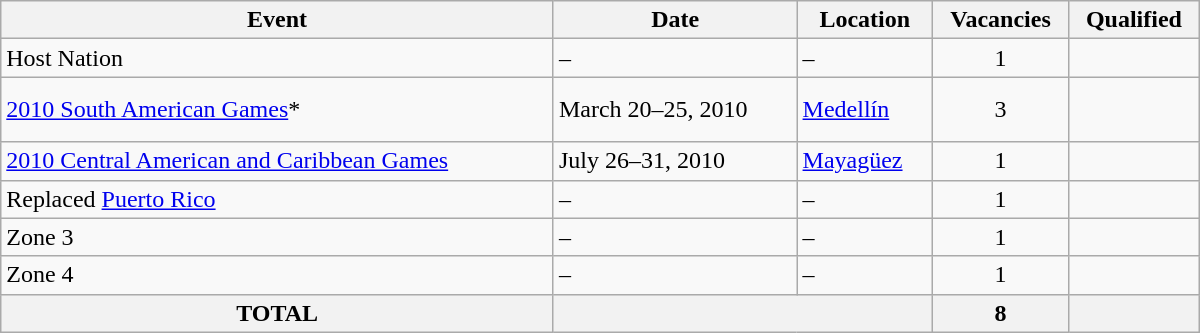<table class="wikitable" width=800>
<tr>
<th>Event</th>
<th>Date</th>
<th>Location</th>
<th>Vacancies</th>
<th>Qualified</th>
</tr>
<tr>
<td>Host Nation</td>
<td>–</td>
<td>–</td>
<td align=center>1</td>
<td></td>
</tr>
<tr>
<td><a href='#'>2010 South American Games</a>*</td>
<td>March 20–25, 2010</td>
<td> <a href='#'>Medellín</a></td>
<td align=center>3</td>
<td> <br>  <br> </td>
</tr>
<tr>
<td><a href='#'>2010 Central American and Caribbean Games</a> </td>
<td>July 26–31, 2010</td>
<td> <a href='#'>Mayagüez</a></td>
<td align=center>1</td>
<td></td>
</tr>
<tr>
<td>Replaced <a href='#'>Puerto Rico</a> </td>
<td>–</td>
<td>–</td>
<td align=center>1</td>
<td></td>
</tr>
<tr>
<td>Zone 3</td>
<td>–</td>
<td>–</td>
<td align=center>1</td>
<td></td>
</tr>
<tr>
<td>Zone 4</td>
<td>–</td>
<td>–</td>
<td align=center>1</td>
<td></td>
</tr>
<tr>
<th>TOTAL</th>
<th colspan="2"></th>
<th>8</th>
<th></th>
</tr>
</table>
